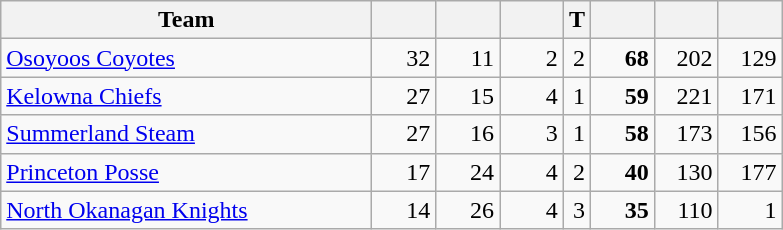<table class="wikitable sortable" style="text-align: right">
<tr>
<th style="width:15em">Team</th>
<th style="width:2.2em"></th>
<th style="width:2.2em"></th>
<th style="width:2.2em"></th>
<th>T</th>
<th style="width:2.2em"></th>
<th style="width:2.2em"></th>
<th style="width:2.2em"></th>
</tr>
<tr>
<td align="left"><a href='#'>Osoyoos Coyotes</a></td>
<td>32</td>
<td>11</td>
<td>2</td>
<td>2</td>
<td><strong>68</strong></td>
<td>202</td>
<td>129</td>
</tr>
<tr>
<td align="left"><a href='#'>Kelowna Chiefs</a></td>
<td>27</td>
<td>15</td>
<td>4</td>
<td>1</td>
<td><strong>59</strong></td>
<td>221</td>
<td>171</td>
</tr>
<tr>
<td align="left"><a href='#'>Summerland Steam</a></td>
<td>27</td>
<td>16</td>
<td>3</td>
<td>1</td>
<td><strong>58</strong></td>
<td>173</td>
<td>156</td>
</tr>
<tr>
<td align="left"><a href='#'>Princeton Posse</a></td>
<td>17</td>
<td>24</td>
<td>4</td>
<td>2</td>
<td><strong>40</strong></td>
<td>130</td>
<td>177</td>
</tr>
<tr>
<td align="left"><a href='#'>North Okanagan Knights</a></td>
<td>14</td>
<td>26</td>
<td>4</td>
<td>3</td>
<td><strong>35</strong></td>
<td>110</td>
<td>1</td>
</tr>
</table>
